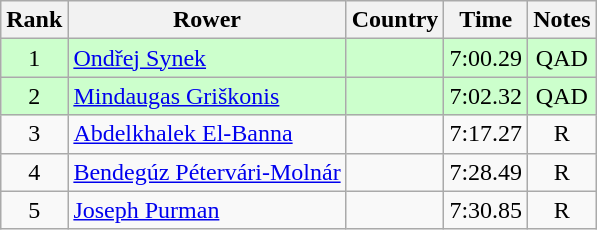<table class="wikitable" style="text-align:center">
<tr>
<th>Rank</th>
<th>Rower</th>
<th>Country</th>
<th>Time</th>
<th>Notes</th>
</tr>
<tr bgcolor=ccffcc>
<td>1</td>
<td align="left"><a href='#'>Ondřej Synek</a></td>
<td align="left"></td>
<td>7:00.29</td>
<td>QAD</td>
</tr>
<tr bgcolor=ccffcc>
<td>2</td>
<td align="left"><a href='#'>Mindaugas Griškonis</a></td>
<td align="left"></td>
<td>7:02.32</td>
<td>QAD</td>
</tr>
<tr>
<td>3</td>
<td align="left"><a href='#'>Abdelkhalek El-Banna</a></td>
<td align="left"></td>
<td>7:17.27</td>
<td>R</td>
</tr>
<tr>
<td>4</td>
<td align="left"><a href='#'>Bendegúz Pétervári-Molnár</a></td>
<td align="left"></td>
<td>7:28.49</td>
<td>R</td>
</tr>
<tr>
<td>5</td>
<td align="left"><a href='#'>Joseph Purman</a></td>
<td align="left"></td>
<td>7:30.85</td>
<td>R</td>
</tr>
</table>
